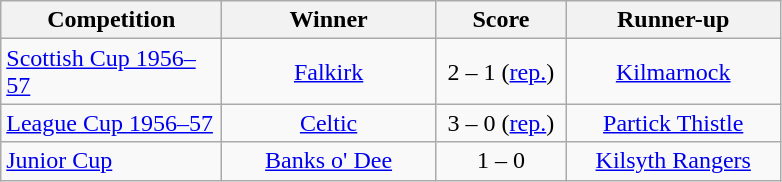<table class="wikitable" style="text-align: center;">
<tr>
<th width=140>Competition</th>
<th width=135>Winner</th>
<th width=80>Score</th>
<th width=135>Runner-up</th>
</tr>
<tr>
<td align=left><a href='#'>Scottish Cup 1956–57</a></td>
<td><a href='#'>Falkirk</a></td>
<td align=center>2 – 1 (<a href='#'>rep.</a>)</td>
<td><a href='#'>Kilmarnock</a></td>
</tr>
<tr>
<td align=left><a href='#'>League Cup 1956–57</a></td>
<td><a href='#'>Celtic</a></td>
<td align=center>3 – 0 (<a href='#'>rep.</a>)</td>
<td><a href='#'>Partick Thistle</a></td>
</tr>
<tr>
<td align=left><a href='#'>Junior Cup</a></td>
<td><a href='#'>Banks o' Dee</a></td>
<td align=center>1 – 0</td>
<td><a href='#'>Kilsyth Rangers</a></td>
</tr>
</table>
